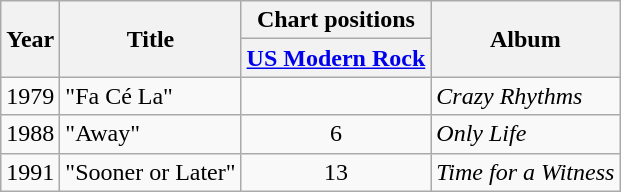<table class="wikitable">
<tr>
<th rowspan="2">Year</th>
<th rowspan="2">Title</th>
<th>Chart positions</th>
<th rowspan="2">Album</th>
</tr>
<tr>
<th><a href='#'>US Modern Rock</a></th>
</tr>
<tr>
<td>1979</td>
<td>"Fa Cé La"</td>
<td style="text-align:center;"></td>
<td><em>Crazy Rhythms</em></td>
</tr>
<tr>
<td>1988</td>
<td>"Away"</td>
<td style="text-align:center;">6</td>
<td><em>Only Life</em></td>
</tr>
<tr>
<td>1991</td>
<td>"Sooner or Later"</td>
<td style="text-align:center;">13</td>
<td><em>Time for a Witness</em></td>
</tr>
</table>
